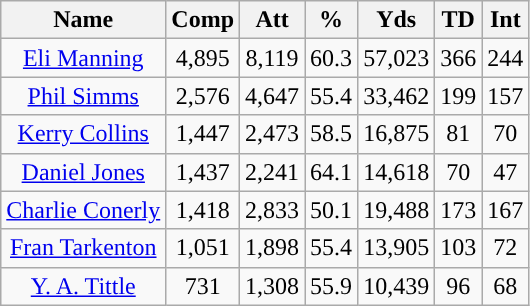<table class="wikitable sortable" style="text-align:center">
<tr>
<th scope="col">Name</th>
<th scope="col">Comp</th>
<th>Att</th>
<th>%</th>
<th>Yds</th>
<th>TD</th>
<th>Int</th>
</tr>
<tr>
<td><a href='#'>Eli Manning</a></td>
<td>4,895</td>
<td>8,119</td>
<td>60.3</td>
<td>57,023</td>
<td>366</td>
<td>244</td>
</tr>
<tr>
<td><a href='#'>Phil Simms</a></td>
<td>2,576</td>
<td>4,647</td>
<td>55.4</td>
<td>33,462</td>
<td>199</td>
<td>157</td>
</tr>
<tr>
<td><a href='#'>Kerry Collins</a></td>
<td>1,447</td>
<td>2,473</td>
<td>58.5</td>
<td>16,875</td>
<td>81</td>
<td>70</td>
</tr>
<tr>
<td><a href='#'>Daniel Jones</a></td>
<td>1,437</td>
<td>2,241</td>
<td>64.1</td>
<td>14,618</td>
<td>70</td>
<td>47</td>
</tr>
<tr>
<td><a href='#'>Charlie Conerly</a></td>
<td>1,418</td>
<td>2,833</td>
<td>50.1</td>
<td>19,488</td>
<td>173</td>
<td>167</td>
</tr>
<tr>
<td><a href='#'>Fran Tarkenton</a></td>
<td>1,051</td>
<td>1,898</td>
<td>55.4</td>
<td>13,905</td>
<td>103</td>
<td>72</td>
</tr>
<tr>
<td><a href='#'>Y. A. Tittle</a></td>
<td>731</td>
<td>1,308</td>
<td>55.9</td>
<td>10,439</td>
<td>96</td>
<td>68</td>
</tr>
</table>
